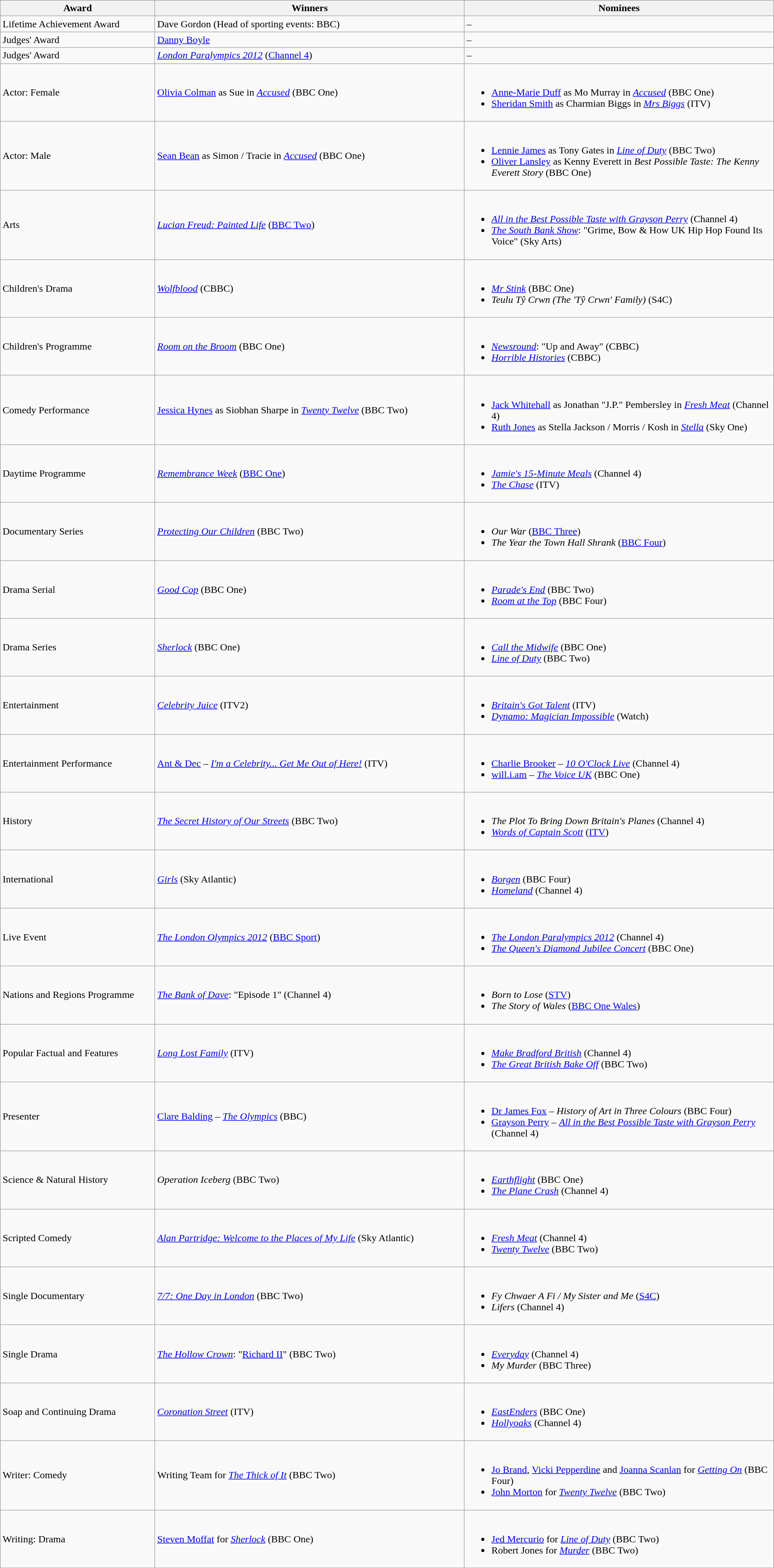<table class="wikitable">
<tr>
<th width="20%">Award</th>
<th width="40%">Winners</th>
<th width="40%">Nominees</th>
</tr>
<tr>
<td>Lifetime Achievement Award</td>
<td>Dave Gordon (Head of sporting events: BBC)</td>
<td>–</td>
</tr>
<tr>
<td>Judges' Award</td>
<td><a href='#'>Danny Boyle</a></td>
<td>–</td>
</tr>
<tr>
<td>Judges' Award</td>
<td><em><a href='#'>London Paralympics 2012</a></em> (<a href='#'>Channel 4</a>)</td>
<td>–</td>
</tr>
<tr>
<td>Actor: Female</td>
<td><a href='#'>Olivia Colman</a> as Sue in <em><a href='#'>Accused</a></em> (BBC One)</td>
<td><br><ul><li><a href='#'>Anne-Marie Duff</a> as Mo Murray in <em><a href='#'>Accused</a></em> (BBC One)</li><li><a href='#'>Sheridan Smith</a> as Charmian Biggs in <em><a href='#'>Mrs Biggs</a></em> (ITV)</li></ul></td>
</tr>
<tr>
<td>Actor: Male</td>
<td><a href='#'>Sean Bean</a> as Simon / Tracie in <em><a href='#'>Accused</a></em> (BBC One)</td>
<td><br><ul><li><a href='#'>Lennie James</a> as Tony Gates in <em><a href='#'>Line of Duty</a></em> (BBC Two)</li><li><a href='#'>Oliver Lansley</a> as Kenny Everett in <em>Best Possible Taste: The Kenny Everett Story</em> (BBC One)</li></ul></td>
</tr>
<tr>
<td>Arts</td>
<td><em><a href='#'>Lucian Freud: Painted Life</a></em> (<a href='#'>BBC Two</a>)</td>
<td><br><ul><li><em><a href='#'>All in the Best Possible Taste with Grayson Perry</a></em> (Channel 4)</li><li><em><a href='#'>The South Bank Show</a></em>: "Grime, Bow & How UK Hip Hop Found Its Voice" (Sky Arts)</li></ul></td>
</tr>
<tr>
<td>Children's Drama</td>
<td><em><a href='#'>Wolfblood</a></em> (CBBC)</td>
<td><br><ul><li><em><a href='#'>Mr Stink</a></em> (BBC One)</li><li><em>Teulu Tŷ Crwn (The 'Tŷ Crwn' Family)</em> (S4C)</li></ul></td>
</tr>
<tr>
<td>Children's Programme</td>
<td><em><a href='#'>Room on the Broom</a></em> (BBC One)</td>
<td><br><ul><li><em><a href='#'>Newsround</a></em>: "Up and Away" (CBBC)</li><li><em><a href='#'>Horrible Histories</a></em> (CBBC)</li></ul></td>
</tr>
<tr>
<td>Comedy Performance</td>
<td><a href='#'>Jessica Hynes</a> as Siobhan Sharpe in <em><a href='#'>Twenty Twelve</a></em> (BBC Two)</td>
<td><br><ul><li><a href='#'>Jack Whitehall</a> as Jonathan "J.P." Pembersley in <em><a href='#'>Fresh Meat</a></em> (Channel 4)</li><li><a href='#'>Ruth Jones</a>  as Stella Jackson / Morris / Kosh in <em><a href='#'>Stella</a></em> (Sky One)</li></ul></td>
</tr>
<tr>
<td>Daytime Programme</td>
<td><em><a href='#'>Remembrance Week</a></em> (<a href='#'>BBC One</a>)</td>
<td><br><ul><li><em><a href='#'>Jamie's 15-Minute Meals</a></em> (Channel 4)</li><li><em><a href='#'>The Chase</a></em> (ITV)</li></ul></td>
</tr>
<tr>
<td>Documentary Series</td>
<td><em><a href='#'>Protecting Our Children</a></em> (BBC Two)</td>
<td><br><ul><li><em>Our War</em> (<a href='#'>BBC Three</a>)</li><li><em>The Year the Town Hall Shrank</em> (<a href='#'>BBC Four</a>)</li></ul></td>
</tr>
<tr>
<td>Drama Serial</td>
<td><em><a href='#'>Good Cop</a></em> (BBC One)</td>
<td><br><ul><li><em><a href='#'>Parade's End</a></em> (BBC Two)</li><li><em><a href='#'>Room at the Top</a></em> (BBC Four)</li></ul></td>
</tr>
<tr>
<td>Drama Series</td>
<td><em><a href='#'>Sherlock</a></em> (BBC One)</td>
<td><br><ul><li><em><a href='#'>Call the Midwife</a></em> (BBC One)</li><li><em><a href='#'>Line of Duty</a></em> (BBC Two)</li></ul></td>
</tr>
<tr>
<td>Entertainment</td>
<td><em><a href='#'>Celebrity Juice</a></em> (ITV2)</td>
<td><br><ul><li><em><a href='#'>Britain's Got Talent</a></em> (ITV)</li><li><em><a href='#'>Dynamo: Magician Impossible</a></em> (Watch)</li></ul></td>
</tr>
<tr>
<td>Entertainment Performance</td>
<td><a href='#'>Ant & Dec</a> – <em><a href='#'>I'm a Celebrity... Get Me Out of Here!</a></em> (ITV)</td>
<td><br><ul><li><a href='#'>Charlie Brooker</a> – <em><a href='#'>10 O'Clock Live</a></em> (Channel 4)</li><li><a href='#'>will.i.am</a> – <em><a href='#'>The Voice UK</a></em> (BBC One)</li></ul></td>
</tr>
<tr>
<td>History</td>
<td><em><a href='#'>The Secret History of Our Streets</a></em> (BBC Two)</td>
<td><br><ul><li><em>The Plot To Bring Down Britain's Planes</em> (Channel 4)</li><li><em><a href='#'>Words of Captain Scott</a></em> (<a href='#'>ITV</a>)</li></ul></td>
</tr>
<tr>
<td>International</td>
<td><em><a href='#'>Girls</a></em> (Sky Atlantic)</td>
<td><br><ul><li><em><a href='#'>Borgen</a></em> (BBC Four)</li><li><em><a href='#'>Homeland</a></em> (Channel 4)</li></ul></td>
</tr>
<tr>
<td>Live Event</td>
<td><em><a href='#'>The London Olympics 2012</a></em> (<a href='#'>BBC Sport</a>)</td>
<td><br><ul><li><em><a href='#'>The London Paralympics 2012</a></em> (Channel 4)</li><li><em><a href='#'>The Queen's Diamond Jubilee Concert</a></em> (BBC One)</li></ul></td>
</tr>
<tr>
<td>Nations and Regions Programme</td>
<td><em><a href='#'>The Bank of Dave</a></em>: "Episode 1" (Channel 4)</td>
<td><br><ul><li><em>Born to Lose</em> (<a href='#'>STV</a>)</li><li><em>The Story of Wales</em> (<a href='#'>BBC One Wales</a>)</li></ul></td>
</tr>
<tr>
<td>Popular Factual and Features</td>
<td><em><a href='#'>Long Lost Family</a></em> (ITV)</td>
<td><br><ul><li><em><a href='#'>Make Bradford British</a></em> (Channel 4)</li><li><em><a href='#'>The Great British Bake Off</a></em> (BBC Two)</li></ul></td>
</tr>
<tr>
<td>Presenter</td>
<td><a href='#'>Clare Balding</a> – <em><a href='#'>The Olympics</a></em> (BBC)</td>
<td><br><ul><li><a href='#'>Dr James Fox</a> – <em>History of Art in Three Colours</em> (BBC Four)</li><li><a href='#'>Grayson Perry</a> – <em><a href='#'>All in the Best Possible Taste with Grayson Perry</a></em> (Channel 4)</li></ul></td>
</tr>
<tr>
<td>Science & Natural History</td>
<td><em>Operation Iceberg</em> (BBC Two)</td>
<td><br><ul><li><em><a href='#'>Earthflight</a></em> (BBC One)</li><li><em><a href='#'>The Plane Crash</a></em> (Channel 4)</li></ul></td>
</tr>
<tr>
<td>Scripted Comedy</td>
<td><em><a href='#'>Alan Partridge: Welcome to the Places of My Life</a></em> (Sky Atlantic)</td>
<td><br><ul><li><em><a href='#'>Fresh Meat</a></em> (Channel 4)</li><li><em><a href='#'>Twenty Twelve</a></em> (BBC Two)</li></ul></td>
</tr>
<tr>
<td>Single Documentary</td>
<td><em><a href='#'>7/7: One Day in London</a></em> (BBC Two)</td>
<td><br><ul><li><em>Fy Chwaer A Fi / My Sister and Me</em> (<a href='#'>S4C</a>)</li><li><em>Lifers</em> (Channel 4)</li></ul></td>
</tr>
<tr>
<td>Single Drama</td>
<td><em><a href='#'>The Hollow Crown</a></em>: "<a href='#'>Richard II</a>" (BBC Two)</td>
<td><br><ul><li><em><a href='#'>Everyday</a></em> (Channel 4)</li><li><em>My Murder</em> (BBC Three)</li></ul></td>
</tr>
<tr>
<td>Soap and Continuing Drama</td>
<td><em><a href='#'>Coronation Street</a></em> (ITV)</td>
<td><br><ul><li><em><a href='#'>EastEnders</a></em> (BBC One)</li><li><em><a href='#'>Hollyoaks</a></em> (Channel 4)</li></ul></td>
</tr>
<tr>
<td>Writer: Comedy</td>
<td>Writing Team for <em><a href='#'>The Thick of It</a></em> (BBC Two)</td>
<td><br><ul><li><a href='#'>Jo Brand</a>, <a href='#'>Vicki Pepperdine</a> and <a href='#'>Joanna Scanlan</a> for <em><a href='#'>Getting On</a></em> (BBC Four)</li><li><a href='#'>John Morton</a> for <em><a href='#'>Twenty Twelve</a></em> (BBC Two)</li></ul></td>
</tr>
<tr>
<td>Writing: Drama</td>
<td><a href='#'>Steven Moffat</a> for <em><a href='#'>Sherlock</a></em> (BBC One)</td>
<td><br><ul><li><a href='#'>Jed Mercurio</a> for <em><a href='#'>Line of Duty</a></em> (BBC Two)</li><li>Robert Jones for <em><a href='#'>Murder</a></em> (BBC Two)</li></ul></td>
</tr>
</table>
